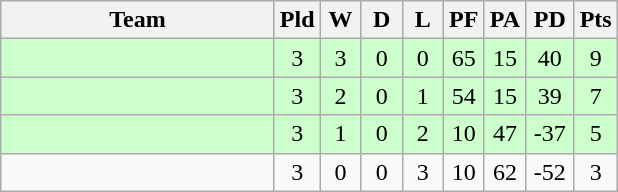<table class="wikitable" style="text-align:center;">
<tr>
<th width=175>Team</th>
<th width=20 abbr="Played">Pld</th>
<th width=20 abbr="Won">W</th>
<th width=20 abbr="Drawn">D</th>
<th width=20 abbr="Lost">L</th>
<th width=20 abbr="Points for">PF</th>
<th width=20 abbr="Points against">PA</th>
<th width=25 abbr="Points difference">PD</th>
<th width=20 abbr="Points">Pts</th>
</tr>
<tr bgcolor=ccffcc>
<td style="text-align:left;"></td>
<td>3</td>
<td>3</td>
<td>0</td>
<td>0</td>
<td>65</td>
<td>15</td>
<td>40</td>
<td>9</td>
</tr>
<tr bgcolor=ccffcc>
<td style="text-align:left;"></td>
<td>3</td>
<td>2</td>
<td>0</td>
<td>1</td>
<td>54</td>
<td>15</td>
<td>39</td>
<td>7</td>
</tr>
<tr bgcolor=ccffcc>
<td style="text-align:left;"></td>
<td>3</td>
<td>1</td>
<td>0</td>
<td>2</td>
<td>10</td>
<td>47</td>
<td>-37</td>
<td>5</td>
</tr>
<tr>
<td style="text-align:left;"></td>
<td>3</td>
<td>0</td>
<td>0</td>
<td>3</td>
<td>10</td>
<td>62</td>
<td>-52</td>
<td>3</td>
</tr>
</table>
